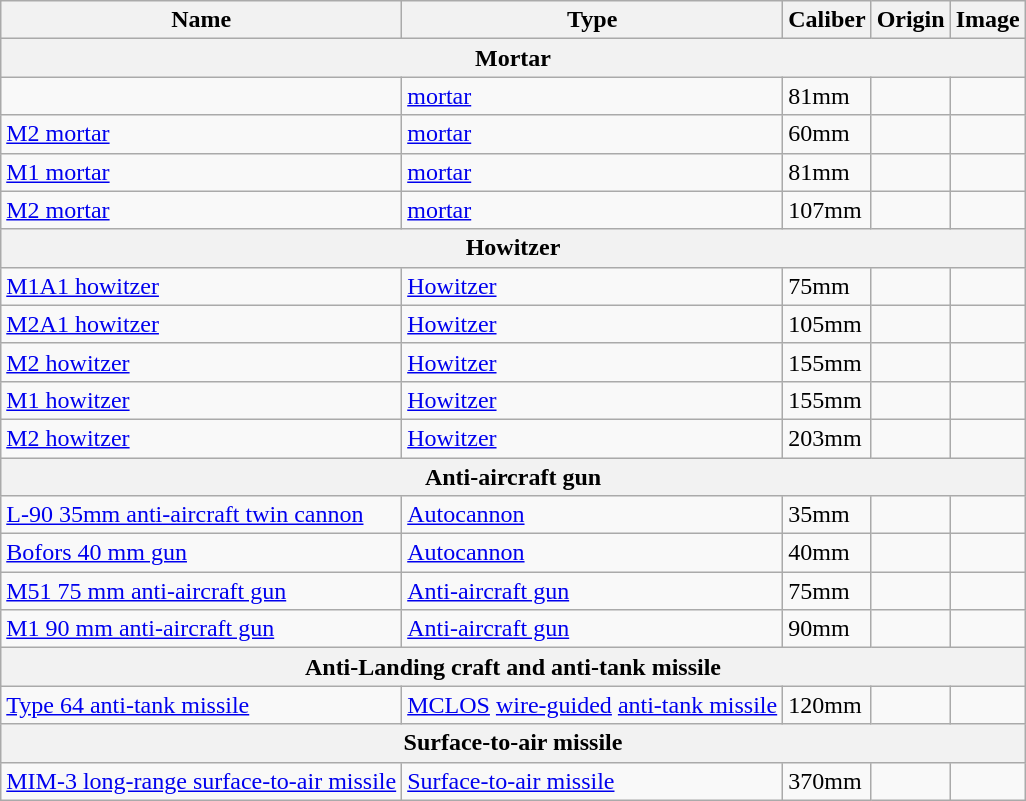<table class="wikitable">
<tr>
<th>Name</th>
<th>Type</th>
<th>Caliber</th>
<th>Origin</th>
<th>Image</th>
</tr>
<tr>
<th colspan="5" style="align: center;">Mortar</th>
</tr>
<tr>
<td></td>
<td><a href='#'>mortar</a></td>
<td>81mm</td>
<td></td>
<td></td>
</tr>
<tr>
<td><a href='#'>M2 mortar</a></td>
<td><a href='#'>mortar</a></td>
<td>60mm</td>
<td></td>
<td></td>
</tr>
<tr>
<td><a href='#'>M1 mortar</a></td>
<td><a href='#'>mortar</a></td>
<td>81mm</td>
<td></td>
<td></td>
</tr>
<tr>
<td><a href='#'>M2 mortar</a></td>
<td><a href='#'>mortar</a></td>
<td>107mm</td>
<td></td>
<td></td>
</tr>
<tr>
<th colspan="5" style="align: center;">Howitzer</th>
</tr>
<tr>
<td><a href='#'>M1A1 howitzer</a></td>
<td><a href='#'>Howitzer</a></td>
<td>75mm</td>
<td></td>
<td></td>
</tr>
<tr>
<td><a href='#'>M2A1 howitzer</a></td>
<td><a href='#'>Howitzer</a></td>
<td>105mm</td>
<td></td>
<td></td>
</tr>
<tr>
<td><a href='#'>M2 howitzer</a></td>
<td><a href='#'>Howitzer</a></td>
<td>155mm</td>
<td></td>
<td></td>
</tr>
<tr>
<td><a href='#'>M1 howitzer</a></td>
<td><a href='#'>Howitzer</a></td>
<td>155mm</td>
<td></td>
<td></td>
</tr>
<tr>
<td><a href='#'>M2 howitzer</a></td>
<td><a href='#'>Howitzer</a></td>
<td>203mm</td>
<td></td>
<td></td>
</tr>
<tr>
<th colspan="5" style="align: center;">Anti-aircraft gun</th>
</tr>
<tr>
<td><a href='#'>L-90 35mm anti-aircraft twin cannon</a></td>
<td><a href='#'>Autocannon</a></td>
<td>35mm</td>
<td></td>
<td></td>
</tr>
<tr>
<td><a href='#'>Bofors 40 mm gun</a></td>
<td><a href='#'>Autocannon</a></td>
<td>40mm</td>
<td></td>
<td></td>
</tr>
<tr>
<td><a href='#'>M51 75 mm anti-aircraft gun</a></td>
<td><a href='#'>Anti-aircraft gun</a></td>
<td>75mm</td>
<td></td>
<td></td>
</tr>
<tr>
<td><a href='#'>M1 90 mm anti-aircraft gun</a></td>
<td><a href='#'>Anti-aircraft gun</a></td>
<td>90mm</td>
<td></td>
<td></td>
</tr>
<tr>
<th colspan="5" style="align: center;">Anti-Landing craft and anti-tank missile</th>
</tr>
<tr>
<td><a href='#'>Type 64 anti-tank missile</a></td>
<td><a href='#'>MCLOS</a> <a href='#'>wire-guided</a> <a href='#'>anti-tank missile</a></td>
<td>120mm</td>
<td></td>
<td></td>
</tr>
<tr>
<th colspan="5" style="align: center;">Surface-to-air missile</th>
</tr>
<tr>
<td><a href='#'>MIM-3 long-range surface-to-air missile</a></td>
<td><a href='#'>Surface-to-air missile</a></td>
<td>370mm</td>
<td></td>
<td></td>
</tr>
</table>
